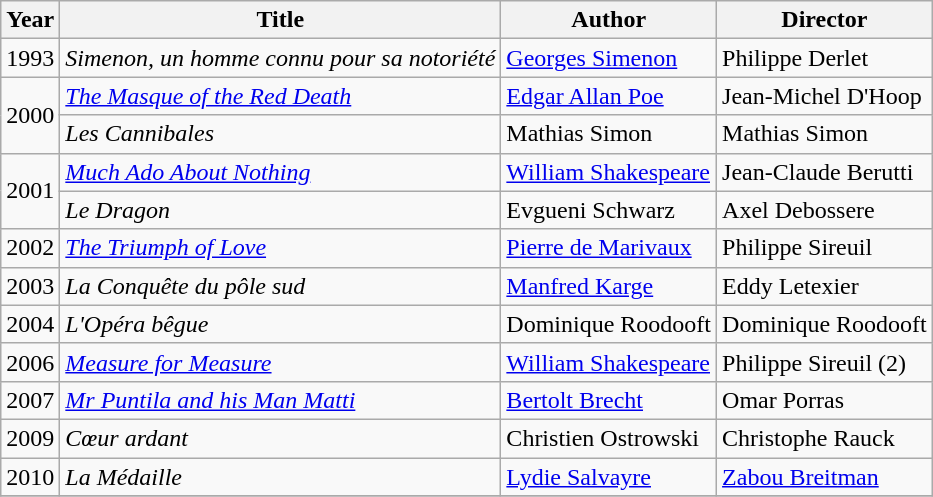<table class="wikitable">
<tr>
<th>Year</th>
<th>Title</th>
<th>Author</th>
<th>Director</th>
</tr>
<tr>
<td>1993</td>
<td><em>Simenon, un homme connu pour sa notoriété</em></td>
<td><a href='#'>Georges Simenon</a></td>
<td>Philippe Derlet</td>
</tr>
<tr>
<td rowspan=2>2000</td>
<td><em><a href='#'>The Masque of the Red Death</a></em></td>
<td><a href='#'>Edgar Allan Poe</a></td>
<td>Jean-Michel D'Hoop</td>
</tr>
<tr>
<td><em>Les Cannibales</em></td>
<td>Mathias Simon</td>
<td>Mathias Simon</td>
</tr>
<tr>
<td rowspan=2>2001</td>
<td><em><a href='#'>Much Ado About Nothing</a></em></td>
<td><a href='#'>William Shakespeare</a></td>
<td>Jean-Claude Berutti</td>
</tr>
<tr>
<td><em>Le Dragon</em></td>
<td>Evgueni Schwarz</td>
<td>Axel Debossere</td>
</tr>
<tr>
<td>2002</td>
<td><em><a href='#'>The Triumph of Love</a></em></td>
<td><a href='#'>Pierre de Marivaux</a></td>
<td>Philippe Sireuil</td>
</tr>
<tr>
<td>2003</td>
<td><em>La Conquête du pôle sud</em></td>
<td><a href='#'>Manfred Karge</a></td>
<td>Eddy Letexier</td>
</tr>
<tr>
<td>2004</td>
<td><em>L'Opéra bêgue</em></td>
<td>Dominique Roodooft</td>
<td>Dominique Roodooft</td>
</tr>
<tr>
<td>2006</td>
<td><em><a href='#'>Measure for Measure</a></em></td>
<td><a href='#'>William Shakespeare</a></td>
<td>Philippe Sireuil (2)</td>
</tr>
<tr>
<td>2007</td>
<td><em><a href='#'>Mr Puntila and his Man Matti</a></em></td>
<td><a href='#'>Bertolt Brecht</a></td>
<td>Omar Porras</td>
</tr>
<tr>
<td>2009</td>
<td><em>Cœur ardant</em></td>
<td>Christien Ostrowski</td>
<td>Christophe Rauck</td>
</tr>
<tr>
<td>2010</td>
<td><em>La Médaille</em></td>
<td><a href='#'>Lydie Salvayre</a></td>
<td><a href='#'>Zabou Breitman</a></td>
</tr>
<tr>
</tr>
</table>
